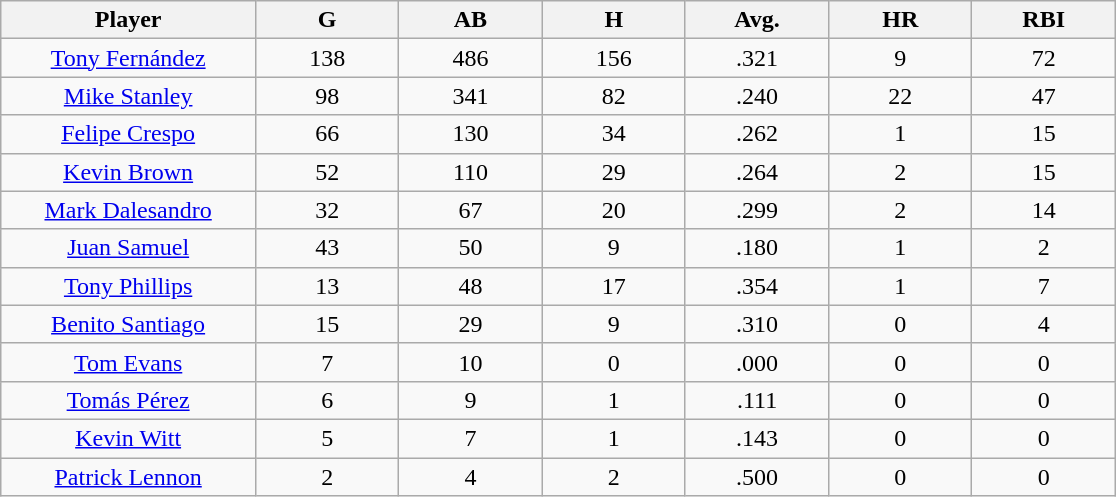<table class="wikitable sortable">
<tr>
<th bgcolor="#DDDDFF" width="16%">Player</th>
<th bgcolor="#DDDDFF" width="9%">G</th>
<th bgcolor="#DDDDFF" width="9%">AB</th>
<th bgcolor="#DDDDFF" width="9%">H</th>
<th bgcolor="#DDDDFF" width="9%">Avg.</th>
<th bgcolor="#DDDDFF" width="9%">HR</th>
<th bgcolor="#DDDDFF" width="9%">RBI</th>
</tr>
<tr align="center">
<td><a href='#'>Tony Fernández</a></td>
<td>138</td>
<td>486</td>
<td>156</td>
<td>.321</td>
<td>9</td>
<td>72</td>
</tr>
<tr align=center>
<td><a href='#'>Mike Stanley</a></td>
<td>98</td>
<td>341</td>
<td>82</td>
<td>.240</td>
<td>22</td>
<td>47</td>
</tr>
<tr align=center>
<td><a href='#'>Felipe Crespo</a></td>
<td>66</td>
<td>130</td>
<td>34</td>
<td>.262</td>
<td>1</td>
<td>15</td>
</tr>
<tr align=center>
<td><a href='#'>Kevin Brown</a></td>
<td>52</td>
<td>110</td>
<td>29</td>
<td>.264</td>
<td>2</td>
<td>15</td>
</tr>
<tr align=center>
<td><a href='#'>Mark Dalesandro</a></td>
<td>32</td>
<td>67</td>
<td>20</td>
<td>.299</td>
<td>2</td>
<td>14</td>
</tr>
<tr align=center>
<td><a href='#'>Juan Samuel</a></td>
<td>43</td>
<td>50</td>
<td>9</td>
<td>.180</td>
<td>1</td>
<td>2</td>
</tr>
<tr align=center>
<td><a href='#'>Tony Phillips</a></td>
<td>13</td>
<td>48</td>
<td>17</td>
<td>.354</td>
<td>1</td>
<td>7</td>
</tr>
<tr align=center>
<td><a href='#'>Benito Santiago</a></td>
<td>15</td>
<td>29</td>
<td>9</td>
<td>.310</td>
<td>0</td>
<td>4</td>
</tr>
<tr align=center>
<td><a href='#'>Tom Evans</a></td>
<td>7</td>
<td>10</td>
<td>0</td>
<td>.000</td>
<td>0</td>
<td>0</td>
</tr>
<tr align=center>
<td><a href='#'>Tomás Pérez</a></td>
<td>6</td>
<td>9</td>
<td>1</td>
<td>.111</td>
<td>0</td>
<td>0</td>
</tr>
<tr align=center>
<td><a href='#'>Kevin Witt</a></td>
<td>5</td>
<td>7</td>
<td>1</td>
<td>.143</td>
<td>0</td>
<td>0</td>
</tr>
<tr align=center>
<td><a href='#'>Patrick Lennon</a></td>
<td>2</td>
<td>4</td>
<td>2</td>
<td>.500</td>
<td>0</td>
<td>0</td>
</tr>
</table>
